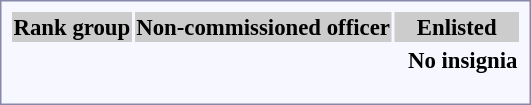<table style="border:1px solid #8888aa; background-color:#f7f8ff; padding:5px; font-size:95%; margin: 0px 12px 12px 0px; text-align:center;">
<tr style="background-color:#CCCCCC;">
<th>Rank group</th>
<th colspan=4>Non-commissioned officer</th>
<th colspan=3>Enlisted</th>
</tr>
<tr>
<td rowspan=2><strong></strong></td>
<td></td>
<td></td>
<td></td>
<td></td>
<td></td>
<td rowspan=2></td>
<td><strong>No insignia</strong></td>
</tr>
<tr>
<td></td>
<td></td>
<td></td>
<td></td>
<td></td>
<td></td>
</tr>
<tr>
<td rowspan=2><strong></strong></td>
<td></td>
<td></td>
<td></td>
<td></td>
<td></td>
<td></td>
<td></td>
</tr>
<tr>
<td></td>
<td></td>
<td></td>
<td></td>
<td></td>
<td></td>
<td></td>
</tr>
</table>
